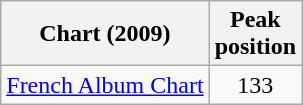<table class="wikitable sortable">
<tr>
<th align="left">Chart (2009)</th>
<th align="left">Peak<br>position</th>
</tr>
<tr>
<td align="left"><a href='#'>French Album Chart</a></td>
<td style="text-align:center;">133</td>
</tr>
</table>
